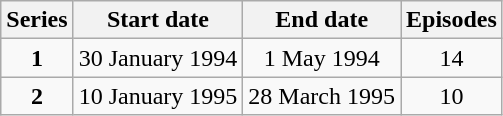<table class="wikitable" style="text-align:center;">
<tr>
<th>Series</th>
<th>Start date</th>
<th>End date</th>
<th>Episodes</th>
</tr>
<tr>
<td><strong>1</strong></td>
<td>30 January 1994</td>
<td>1 May 1994</td>
<td>14</td>
</tr>
<tr>
<td><strong>2</strong></td>
<td>10 January 1995</td>
<td>28 March 1995</td>
<td>10</td>
</tr>
</table>
